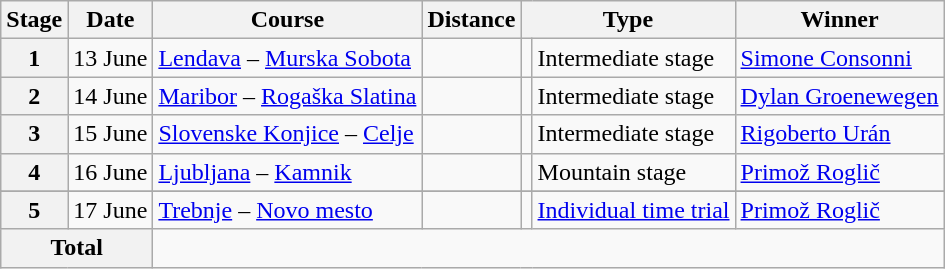<table class="wikitable">
<tr>
<th>Stage</th>
<th>Date</th>
<th>Course</th>
<th>Distance</th>
<th colspan="2">Type</th>
<th>Winner</th>
</tr>
<tr>
<th style="text-align:center">1</th>
<td align=right>13 June</td>
<td><a href='#'>Lendava</a> – <a href='#'>Murska Sobota</a></td>
<td style="text-align:right;"></td>
<td></td>
<td>Intermediate stage</td>
<td> <a href='#'>Simone Consonni</a></td>
</tr>
<tr>
<th style="text-align:center">2</th>
<td align=right>14 June</td>
<td><a href='#'>Maribor</a> – <a href='#'>Rogaška Slatina</a></td>
<td style="text-align:right;"></td>
<td></td>
<td>Intermediate stage</td>
<td> <a href='#'>Dylan Groenewegen</a></td>
</tr>
<tr>
<th style="text-align:center">3</th>
<td align=right>15 June</td>
<td><a href='#'>Slovenske Konjice</a> – <a href='#'>Celje</a></td>
<td style="text-align:right;"></td>
<td></td>
<td>Intermediate stage</td>
<td> <a href='#'>Rigoberto Urán</a></td>
</tr>
<tr>
<th style="text-align:center">4</th>
<td align=right>16 June</td>
<td><a href='#'>Ljubljana</a> – <a href='#'>Kamnik</a></td>
<td style="text-align:right;"></td>
<td></td>
<td>Mountain stage</td>
<td> <a href='#'>Primož Roglič</a></td>
</tr>
<tr>
</tr>
<tr>
<th style="text-align:center">5</th>
<td align=right>17 June</td>
<td><a href='#'>Trebnje</a> – <a href='#'>Novo mesto</a></td>
<td style="text-align:right;"></td>
<td></td>
<td><a href='#'>Individual time trial</a></td>
<td> <a href='#'>Primož Roglič</a></td>
</tr>
<tr>
<th colspan="2">Total</th>
<td colspan="6" style="text-align:center;"></td>
</tr>
</table>
